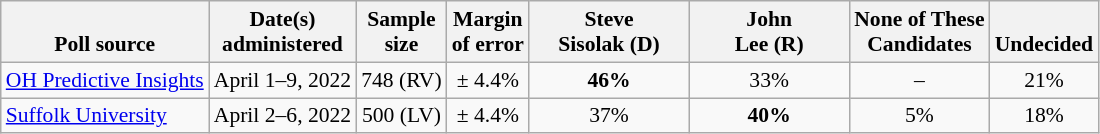<table class="wikitable" style="font-size:90%;text-align:center;">
<tr valign=bottom>
<th>Poll source</th>
<th>Date(s)<br>administered</th>
<th>Sample<br>size</th>
<th>Margin<br>of error</th>
<th style="width:100px;">Steve<br>Sisolak (D)</th>
<th style="width:100px;">John<br>Lee (R)</th>
<th>None of These<br>Candidates</th>
<th>Undecided</th>
</tr>
<tr>
<td style="text-align:left;"><a href='#'>OH Predictive Insights</a></td>
<td>April 1–9, 2022</td>
<td>748 (RV)</td>
<td>± 4.4%</td>
<td><strong>46%</strong></td>
<td>33%</td>
<td>–</td>
<td>21%</td>
</tr>
<tr>
<td style="text-align:left;"><a href='#'>Suffolk University</a></td>
<td>April 2–6, 2022</td>
<td>500 (LV)</td>
<td>± 4.4%</td>
<td>37%</td>
<td><strong>40%</strong></td>
<td>5%</td>
<td>18%</td>
</tr>
</table>
